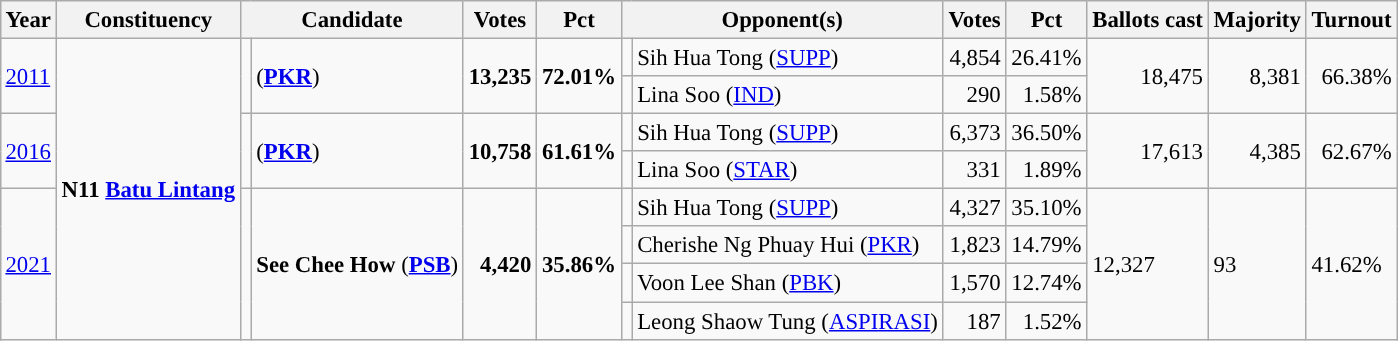<table class="wikitable" style="margin:0.5em ; font-size:95%">
<tr>
<th>Year</th>
<th>Constituency</th>
<th colspan=2>Candidate</th>
<th>Votes</th>
<th>Pct</th>
<th colspan=2>Opponent(s)</th>
<th>Votes</th>
<th>Pct</th>
<th>Ballots cast</th>
<th>Majority</th>
<th>Turnout</th>
</tr>
<tr>
<td rowspan="2"><a href='#'>2011</a></td>
<td rowspan="8"><strong>N11 <a href='#'>Batu Lintang</a></strong></td>
<td rowspan="2" ></td>
<td rowspan="2"> (<a href='#'><strong>PKR</strong></a>)</td>
<td rowspan="2" style="text-align:right;"><strong>13,235</strong></td>
<td rowspan="2" style="text-align:right;"><strong>72.01%</strong></td>
<td></td>
<td>Sih Hua Tong (<a href='#'>SUPP</a>)</td>
<td style="text-align:right;">4,854</td>
<td style="text-align:right;">26.41%</td>
<td style="text-align:right;" rowspan="2">18,475</td>
<td style="text-align:right;" rowspan="2">8,381</td>
<td style="text-align:right;" rowspan="2">66.38%</td>
</tr>
<tr>
<td></td>
<td>Lina Soo (<a href='#'>IND</a>)</td>
<td style="text-align:right;">290</td>
<td style="text-align:right;">1.58%</td>
</tr>
<tr>
<td rowspan="2"><a href='#'>2016</a></td>
<td rowspan="2" ></td>
<td rowspan="2"> (<a href='#'><strong>PKR</strong></a>)</td>
<td rowspan="2" style="text-align:right;"><strong>10,758</strong></td>
<td rowspan="2" style="text-align:right;"><strong>61.61%</strong></td>
<td></td>
<td>Sih Hua Tong (<a href='#'>SUPP</a>)</td>
<td style="text-align:right;">6,373</td>
<td style="text-align:right;">36.50%</td>
<td style="text-align:right;" rowspan="2">17,613</td>
<td style="text-align:right;" rowspan="2">4,385</td>
<td style="text-align:right;" rowspan="2">62.67%</td>
</tr>
<tr>
<td></td>
<td>Lina Soo (<a href='#'>STAR</a>)</td>
<td style="text-align:right;">331</td>
<td style="text-align:right;">1.89%</td>
</tr>
<tr>
<td rowspan="4"><a href='#'>2021</a></td>
<td rowspan="4" style="background-color:"></td>
<td rowspan="4"><strong>See Chee How</strong> (<a href='#'><strong>PSB</strong></a>)</td>
<td rowspan="4" style="text-align:right;"><strong>4,420</strong></td>
<td rowspan="4"><strong>35.86%</strong></td>
<td></td>
<td>Sih Hua Tong (<a href='#'>SUPP</a>)</td>
<td style="text-align:right;">4,327</td>
<td>35.10%</td>
<td rowspan="4">12,327</td>
<td rowspan="4">93</td>
<td rowspan="4">41.62%</td>
</tr>
<tr>
<td></td>
<td>Cherishe Ng Phuay Hui (<a href='#'>PKR</a>)</td>
<td style="text-align:right;">1,823</td>
<td>14.79%</td>
</tr>
<tr>
<td style="background:"></td>
<td>Voon Lee Shan (<a href='#'>PBK</a>)</td>
<td style="text-align:right;">1,570</td>
<td>12.74%</td>
</tr>
<tr>
<td style="background:"></td>
<td>Leong Shaow Tung (<a href='#'>ASPIRASI</a>)</td>
<td style="text-align:right;">187</td>
<td style="text-align:right;">1.52%</td>
</tr>
</table>
